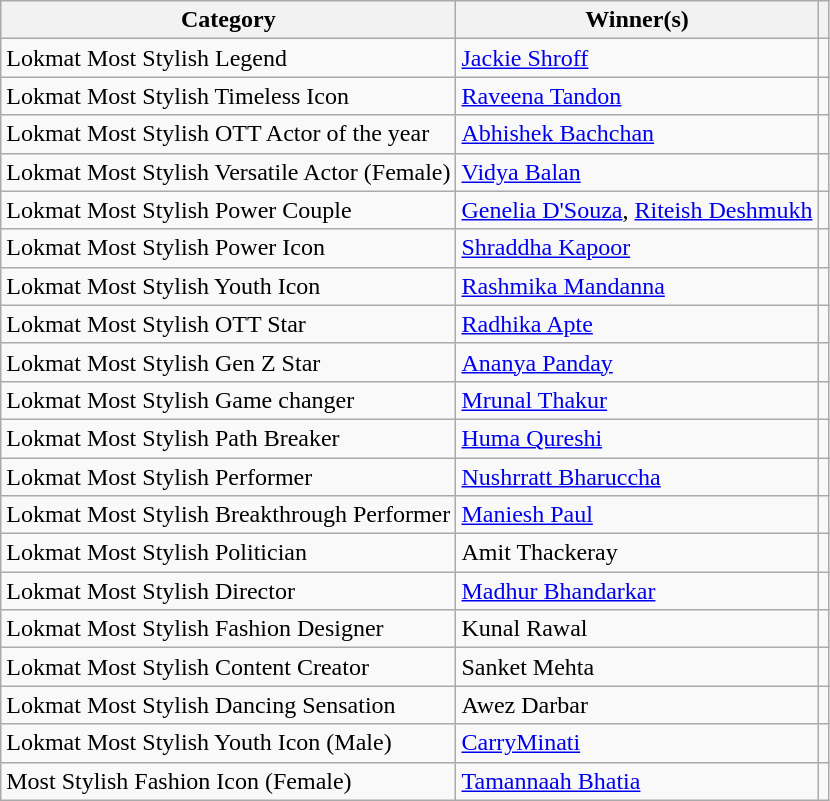<table class="wikitable">
<tr>
<th>Category</th>
<th>Winner(s)</th>
<th></th>
</tr>
<tr>
<td>Lokmat Most Stylish Legend</td>
<td><a href='#'>Jackie Shroff</a></td>
<td></td>
</tr>
<tr>
<td>Lokmat Most Stylish Timeless Icon</td>
<td><a href='#'>Raveena Tandon</a></td>
<td></td>
</tr>
<tr>
<td>Lokmat Most Stylish OTT Actor of the year</td>
<td><a href='#'>Abhishek Bachchan</a></td>
<td></td>
</tr>
<tr>
<td>Lokmat Most Stylish Versatile Actor (Female)</td>
<td><a href='#'>Vidya Balan</a></td>
<td></td>
</tr>
<tr>
<td>Lokmat Most Stylish Power Couple</td>
<td><a href='#'>Genelia D'Souza</a>, <a href='#'>Riteish Deshmukh</a></td>
<td></td>
</tr>
<tr>
<td>Lokmat Most Stylish Power Icon</td>
<td><a href='#'>Shraddha Kapoor</a></td>
<td></td>
</tr>
<tr>
<td>Lokmat Most Stylish Youth Icon</td>
<td><a href='#'>Rashmika Mandanna</a></td>
<td></td>
</tr>
<tr>
<td>Lokmat Most Stylish OTT Star</td>
<td><a href='#'>Radhika Apte</a></td>
<td></td>
</tr>
<tr>
<td>Lokmat Most Stylish Gen Z Star</td>
<td><a href='#'>Ananya Panday</a></td>
<td></td>
</tr>
<tr>
<td>Lokmat Most Stylish Game changer</td>
<td><a href='#'>Mrunal Thakur</a></td>
<td></td>
</tr>
<tr>
<td>Lokmat Most Stylish Path Breaker</td>
<td><a href='#'>Huma Qureshi</a></td>
<td></td>
</tr>
<tr>
<td>Lokmat Most Stylish Performer</td>
<td><a href='#'>Nushrratt Bharuccha</a></td>
<td></td>
</tr>
<tr>
<td>Lokmat Most Stylish Breakthrough Performer</td>
<td><a href='#'>Maniesh Paul</a></td>
<td></td>
</tr>
<tr>
<td>Lokmat Most Stylish Politician</td>
<td>Amit Thackeray</td>
<td></td>
</tr>
<tr>
<td>Lokmat Most Stylish Director</td>
<td><a href='#'>Madhur Bhandarkar</a></td>
<td></td>
</tr>
<tr>
<td>Lokmat Most Stylish Fashion Designer</td>
<td>Kunal Rawal</td>
<td></td>
</tr>
<tr>
<td>Lokmat Most Stylish Content Creator</td>
<td>Sanket Mehta</td>
<td></td>
</tr>
<tr>
<td>Lokmat Most Stylish Dancing Sensation</td>
<td>Awez Darbar</td>
<td></td>
</tr>
<tr>
<td>Lokmat Most Stylish Youth Icon (Male)</td>
<td><a href='#'>CarryMinati</a></td>
<td></td>
</tr>
<tr>
<td>Most Stylish Fashion Icon (Female)</td>
<td><a href='#'>Tamannaah Bhatia</a></td>
<td></td>
</tr>
</table>
